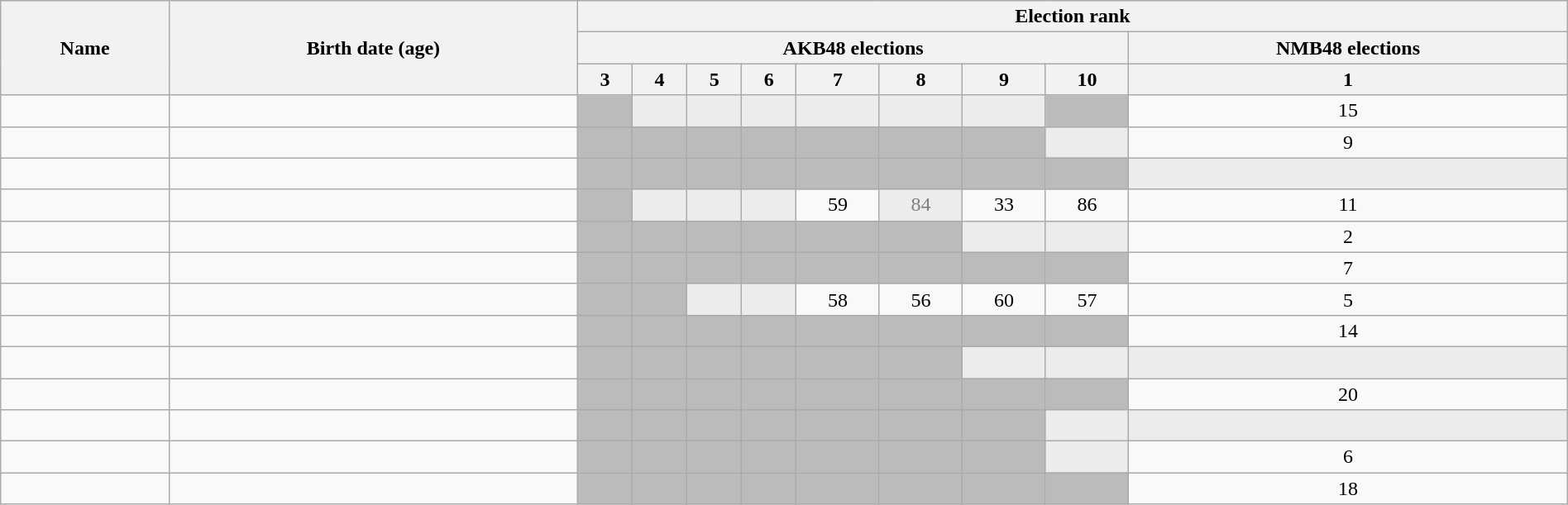<table class="wikitable sortable"  style="text-align:center; width:100%;">
<tr>
<th rowspan="3">Name</th>
<th rowspan="3">Birth date (age)</th>
<th colspan="9" class="unsortable">Election rank</th>
</tr>
<tr>
<th colspan="8" class="unsortable">AKB48 elections</th>
<th colspan="1" class="unsortable">NMB48 elections</th>
</tr>
<tr>
<th data-sort-type="number">3</th>
<th data-sort-type="number">4</th>
<th data-sort-type="number">5</th>
<th data-sort-type="number">6</th>
<th data-sort-type="number">7</th>
<th data-sort-type="number">8</th>
<th data-sort-type="number">9</th>
<th data-sort-type="number">10</th>
<th data-sort-type="number">1</th>
</tr>
<tr>
<td style="text-align:left;" data-sort-value="Ishida, Yuumi"></td>
<td style="text-align:left;"></td>
<td style="background:#bbb;"> </td>
<td style="background:#ececec; color:gray;"></td>
<td style="background:#ececec; color:gray;"></td>
<td style="background:#ececec; color:gray;"></td>
<td style="background:#ececec; color:gray;"></td>
<td style="background:#ececec; color:gray;"></td>
<td style="background:#ececec; color:gray;"></td>
<td style="background:#bbb;"> </td>
<td>15</td>
</tr>
<tr>
<td style="text-align:left;" data-sort-value="Izumi, Ayano"></td>
<td style="text-align:left;"></td>
<td style="background:#bbb;"> </td>
<td style="background:#bbb;"> </td>
<td style="background:#bbb;"> </td>
<td style="background:#bbb;"> </td>
<td style="background:#bbb;"> </td>
<td style="background:#bbb;"> </td>
<td style="background:#bbb;"> </td>
<td style="background:#ececec; color:gray;"></td>
<td>9</td>
</tr>
<tr>
<td style="text-align:left;" data-sort-value="Okamoto, Rena"></td>
<td style="text-align:left;"></td>
<td style="background:#bbb;"> </td>
<td style="background:#bbb;"> </td>
<td style="background:#bbb;"> </td>
<td style="background:#bbb;"> </td>
<td style="background:#bbb;"> </td>
<td style="background:#bbb;"> </td>
<td style="background:#bbb;"> </td>
<td style="background:#bbb;"> </td>
<td style="background:#ececec; color:gray;"></td>
</tr>
<tr>
<td style="text-align:left;" data-sort-value="Kato, Yuuka"></td>
<td style="text-align:left;"></td>
<td style="background:#bbb;"> </td>
<td style="background:#ececec; color:gray;"></td>
<td style="background:#ececec; color:gray;"></td>
<td style="background:#ececec; color:gray;"></td>
<td>59</td>
<td style="background:#ececec; color:gray;">84</td>
<td>33</td>
<td>86</td>
<td>11</td>
</tr>
<tr>
<td style="text-align:left;" data-sort-value="Kojima, Karin"></td>
<td style="text-align:left;"></td>
<td style="background:#bbb;"> </td>
<td style="background:#bbb;"> </td>
<td style="background:#bbb;"> </td>
<td style="background:#bbb;"> </td>
<td style="background:#bbb;"> </td>
<td style="background:#bbb;"> </td>
<td style="background:#ececec; color:gray;"></td>
<td style="background:#ececec; color:gray;"></td>
<td>2</td>
</tr>
<tr>
<td style="text-align:left;" data-sort-value="Sadano, Haruka"></td>
<td style="text-align:left;"></td>
<td style="background:#bbb;"> </td>
<td style="background:#bbb;"> </td>
<td style="background:#bbb;"> </td>
<td style="background:#bbb;"> </td>
<td style="background:#bbb;"> </td>
<td style="background:#bbb;"> </td>
<td style="background:#bbb;"> </td>
<td style="background:#bbb;"> </td>
<td>7</td>
</tr>
<tr>
<td style="text-align:left;" data-sort-value="Shibuya, Nagisa"></td>
<td style="text-align:left;"></td>
<td style="background:#bbb;"> </td>
<td style="background:#bbb;"> </td>
<td style="background:#ececec; color:gray;"></td>
<td style="background:#ececec; color:gray;"></td>
<td>58</td>
<td>56</td>
<td>60</td>
<td>57</td>
<td>5</td>
</tr>
<tr>
<td style="text-align:left;" data-sort-value="Shinzawa, Nao"></td>
<td style="text-align:left;"></td>
<td style="background:#bbb;"> </td>
<td style="background:#bbb;"> </td>
<td style="background:#bbb;"> </td>
<td style="background:#bbb;"> </td>
<td style="background:#bbb;"> </td>
<td style="background:#bbb;"> </td>
<td style="background:#bbb;"> </td>
<td style="background:#bbb;"> </td>
<td>14</td>
</tr>
<tr>
<td style="text-align:left;" data-sort-value="Nakagawa, Mion"></td>
<td style="text-align:left;"></td>
<td style="background:#bbb;"> </td>
<td style="background:#bbb;"> </td>
<td style="background:#bbb;"> </td>
<td style="background:#bbb;"> </td>
<td style="background:#bbb;"> </td>
<td style="background:#bbb;"> </td>
<td style="background:#ececec; color:gray;"></td>
<td style="background:#ececec; color:gray;"></td>
<td style="background:#ececec; color:gray;"></td>
</tr>
<tr>
<td style="text-align:left;" data-sort-value="Hirayama, Mai"></td>
<td style="text-align:left;"></td>
<td style="background:#bbb;"> </td>
<td style="background:#bbb;"> </td>
<td style="background:#bbb;"> </td>
<td style="background:#bbb;"> </td>
<td style="background:#bbb;"> </td>
<td style="background:#bbb;"> </td>
<td style="background:#bbb;"> </td>
<td style="background:#bbb;"> </td>
<td>20</td>
</tr>
<tr>
<td style="text-align:left;" data-sort-value="Minami, Haasa"></td>
<td style="text-align:left;"></td>
<td style="background:#bbb;"> </td>
<td style="background:#bbb;"> </td>
<td style="background:#bbb;"> </td>
<td style="background:#bbb;"> </td>
<td style="background:#bbb;"> </td>
<td style="background:#bbb;"> </td>
<td style="background:#bbb;"> </td>
<td style="background:#ececec; color:gray;"></td>
<td style="background:#ececec; color:gray;"></td>
</tr>
<tr>
<td style="text-align:left;" data-sort-value="Yamamoto, Mikana"></td>
<td style="text-align:left;"></td>
<td style="background:#bbb;"> </td>
<td style="background:#bbb;"> </td>
<td style="background:#bbb;"> </td>
<td style="background:#bbb;"> </td>
<td style="background:#bbb;"> </td>
<td style="background:#bbb;"> </td>
<td style="background:#bbb;"> </td>
<td style="background:#ececec; color:gray;"></td>
<td>6</td>
</tr>
<tr>
<td style="text-align:left;" data-sort-value="Wada, Miyu"></td>
<td style="text-align:left;"></td>
<td style="background:#bbb;"> </td>
<td style="background:#bbb;"> </td>
<td style="background:#bbb;"> </td>
<td style="background:#bbb;"> </td>
<td style="background:#bbb;"> </td>
<td style="background:#bbb;"> </td>
<td style="background:#bbb;"> </td>
<td style="background:#bbb;"> </td>
<td>18</td>
</tr>
</table>
